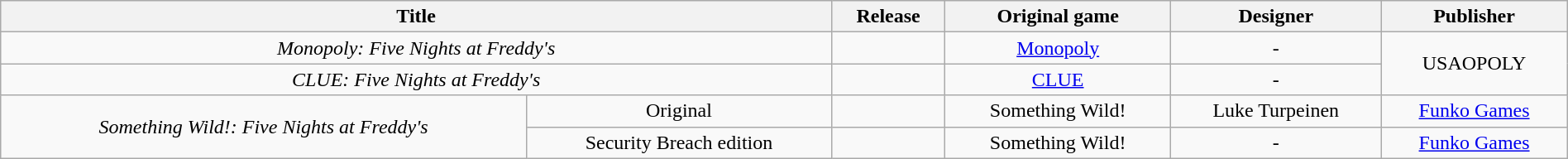<table class="wikitable plainrowheaders sortable" style="text-align:center" border="1" width="100%">
<tr>
<th colspan="2" scope="col">Title</th>
<th scope="col">Release</th>
<th scope="col">Original game</th>
<th scope="col">Designer</th>
<th scope="col">Publisher</th>
</tr>
<tr>
<td colspan="2"><em>Monopoly: Five Nights at Freddy's</em></td>
<td></td>
<td><a href='#'>Monopoly</a></td>
<td>-</td>
<td rowspan="2">USAOPOLY</td>
</tr>
<tr>
<td colspan="2"><em>CLUE: Five Nights at Freddy's</em></td>
<td></td>
<td><a href='#'>CLUE</a></td>
<td>-</td>
</tr>
<tr>
<td rowspan="2"><em>Something Wild!: Five Nights at Freddy's</em></td>
<td>Original</td>
<td></td>
<td>Something Wild!</td>
<td>Luke Turpeinen</td>
<td><a href='#'>Funko Games</a></td>
</tr>
<tr>
<td>Security Breach edition</td>
<td></td>
<td>Something Wild!</td>
<td>-</td>
<td><a href='#'>Funko Games</a></td>
</tr>
</table>
